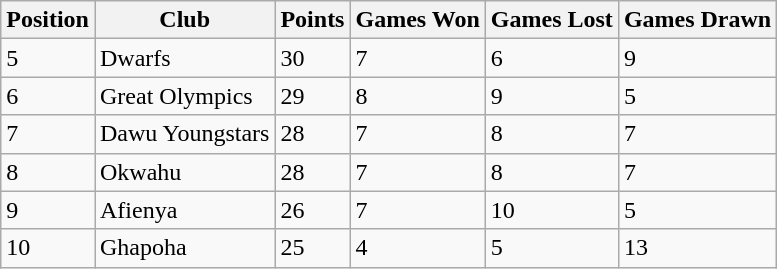<table class="wikitable">
<tr>
<th>Position</th>
<th>Club</th>
<th>Points</th>
<th>Games Won</th>
<th>Games Lost</th>
<th>Games Drawn</th>
</tr>
<tr>
<td>5</td>
<td>Dwarfs</td>
<td>30</td>
<td>7</td>
<td>6</td>
<td>9</td>
</tr>
<tr>
<td>6</td>
<td>Great Olympics</td>
<td>29</td>
<td>8</td>
<td>9</td>
<td>5</td>
</tr>
<tr>
<td>7</td>
<td>Dawu Youngstars</td>
<td>28</td>
<td>7</td>
<td>8</td>
<td>7</td>
</tr>
<tr>
<td>8</td>
<td>Okwahu</td>
<td>28</td>
<td>7</td>
<td>8</td>
<td>7</td>
</tr>
<tr>
<td>9</td>
<td>Afienya</td>
<td>26</td>
<td>7</td>
<td>10</td>
<td>5</td>
</tr>
<tr>
<td>10</td>
<td>Ghapoha</td>
<td>25</td>
<td>4</td>
<td>5</td>
<td>13</td>
</tr>
</table>
